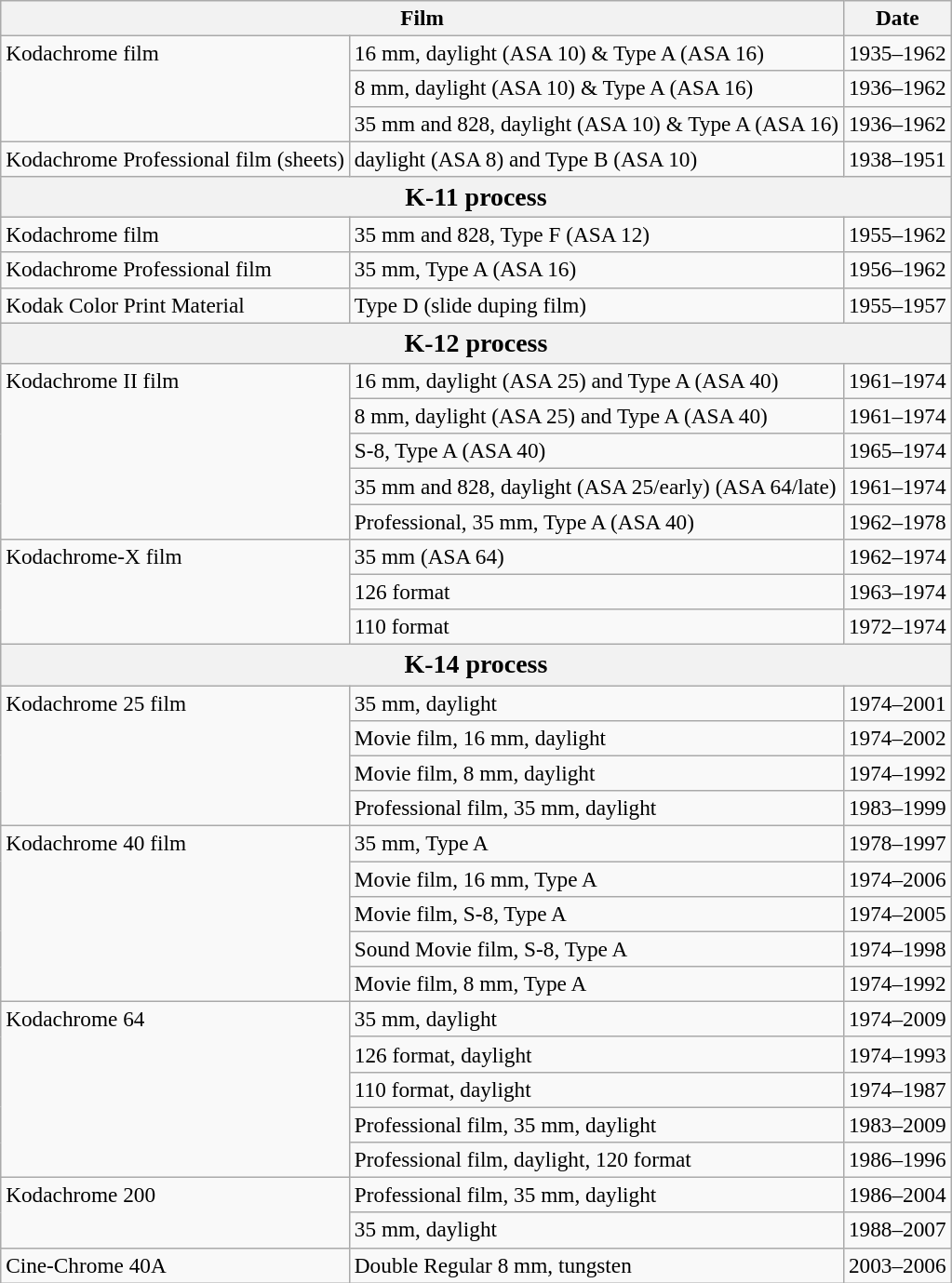<table class="wikitable" style="font-size:97%;">
<tr>
<th colspan=2>Film</th>
<th>Date</th>
</tr>
<tr valign="top">
<td rowspan=3>Kodachrome film</td>
<td>16 mm, daylight (ASA 10) & Type A (ASA 16)</td>
<td>1935–1962</td>
</tr>
<tr>
<td>8 mm, daylight (ASA 10) & Type A (ASA 16)</td>
<td>1936–1962</td>
</tr>
<tr>
<td>35 mm and 828, daylight (ASA 10) & Type A (ASA 16)</td>
<td>1936–1962</td>
</tr>
<tr>
<td>Kodachrome Professional film (sheets)</td>
<td>daylight (ASA 8) and Type B (ASA 10)</td>
<td>1938–1951</td>
</tr>
<tr style="background:Gainsboro;">
<th colspan=3><big>K-11 process</big></th>
</tr>
<tr>
<td>Kodachrome film</td>
<td>35 mm and 828, Type F (ASA 12)</td>
<td>1955–1962</td>
</tr>
<tr>
<td>Kodachrome Professional film</td>
<td>35 mm, Type A (ASA 16)</td>
<td>1956–1962</td>
</tr>
<tr>
<td>Kodak Color Print Material</td>
<td>Type D (slide duping film)</td>
<td>1955–1957</td>
</tr>
<tr>
<th colspan=3><big>K-12 process</big></th>
</tr>
<tr valign="top">
<td rowspan=5>Kodachrome II film</td>
<td>16 mm, daylight (ASA 25) and Type A (ASA 40)</td>
<td>1961–1974</td>
</tr>
<tr>
<td>8 mm, daylight (ASA 25) and Type A (ASA 40)</td>
<td>1961–1974</td>
</tr>
<tr>
<td>S-8, Type A (ASA 40)</td>
<td>1965–1974</td>
</tr>
<tr>
<td>35 mm and 828, daylight (ASA 25/early) (ASA 64/late)</td>
<td>1961–1974</td>
</tr>
<tr>
<td>Professional, 35 mm, Type A (ASA 40)</td>
<td>1962–1978</td>
</tr>
<tr valign="top">
<td rowspan=3>Kodachrome-X film</td>
<td>35 mm (ASA 64)</td>
<td>1962–1974</td>
</tr>
<tr>
<td>126 format</td>
<td>1963–1974</td>
</tr>
<tr>
<td>110 format</td>
<td>1972–1974</td>
</tr>
<tr>
<th colspan=3><big>K-14 process</big></th>
</tr>
<tr valign="top">
<td rowspan=4>Kodachrome 25 film</td>
<td>35 mm, daylight</td>
<td>1974–2001</td>
</tr>
<tr>
<td>Movie film, 16 mm, daylight</td>
<td>1974–2002</td>
</tr>
<tr>
<td>Movie film, 8 mm, daylight</td>
<td>1974–1992</td>
</tr>
<tr>
<td>Professional film, 35 mm, daylight</td>
<td>1983–1999</td>
</tr>
<tr valign="top">
<td rowspan=5>Kodachrome 40 film</td>
<td>35 mm, Type A</td>
<td>1978–1997</td>
</tr>
<tr>
<td>Movie film, 16 mm, Type A</td>
<td>1974–2006</td>
</tr>
<tr>
<td>Movie film, S-8, Type A</td>
<td>1974–2005</td>
</tr>
<tr>
<td>Sound Movie film, S-8, Type A</td>
<td>1974–1998</td>
</tr>
<tr>
<td>Movie film, 8 mm, Type A</td>
<td>1974–1992</td>
</tr>
<tr valign="top">
<td rowspan=5>Kodachrome 64</td>
<td>35 mm, daylight</td>
<td>1974–2009</td>
</tr>
<tr>
<td>126 format, daylight</td>
<td>1974–1993</td>
</tr>
<tr>
<td>110 format, daylight</td>
<td>1974–1987</td>
</tr>
<tr>
<td>Professional film, 35 mm, daylight</td>
<td>1983–2009</td>
</tr>
<tr>
<td>Professional film, daylight, 120 format</td>
<td>1986–1996</td>
</tr>
<tr valign="top">
<td rowspan=2>Kodachrome 200</td>
<td>Professional film, 35 mm, daylight</td>
<td>1986–2004</td>
</tr>
<tr>
<td>35 mm, daylight</td>
<td>1988–2007</td>
</tr>
<tr valign="top">
<td>Cine-Chrome 40A</td>
<td>Double Regular 8 mm, tungsten</td>
<td>2003–2006</td>
</tr>
</table>
